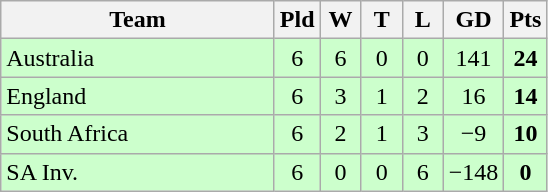<table class="wikitable" style="text-align:center;">
<tr>
<th width=175>Team</th>
<th style="width:20px;" abbr="Played">Pld</th>
<th style="width:20px;" abbr="Won">W</th>
<th style="width:20px;" abbr="Tied">T</th>
<th style="width:20px;" abbr="Lost">L</th>
<th style="width:30px;" abbr="Diff">GD</th>
<th style="width:20px;" abbr="Points">Pts</th>
</tr>
<tr style="background:#cfc;">
<td style="text-align:left;"> Australia</td>
<td>6</td>
<td>6</td>
<td>0</td>
<td>0</td>
<td>141</td>
<td><strong>24</strong></td>
</tr>
<tr style="background:#cfc;">
<td style="text-align:left;"> England</td>
<td>6</td>
<td>3</td>
<td>1</td>
<td>2</td>
<td>16</td>
<td><strong>14</strong></td>
</tr>
<tr style="background:#cfc;">
<td style="text-align:left;"> South Africa</td>
<td>6</td>
<td>2</td>
<td>1</td>
<td>3</td>
<td>−9</td>
<td><strong>10</strong></td>
</tr>
<tr style="background:#cfc;">
<td style="text-align:left;"> SA Inv.</td>
<td>6</td>
<td>0</td>
<td>0</td>
<td>6</td>
<td>−148</td>
<td><strong>0</strong></td>
</tr>
</table>
